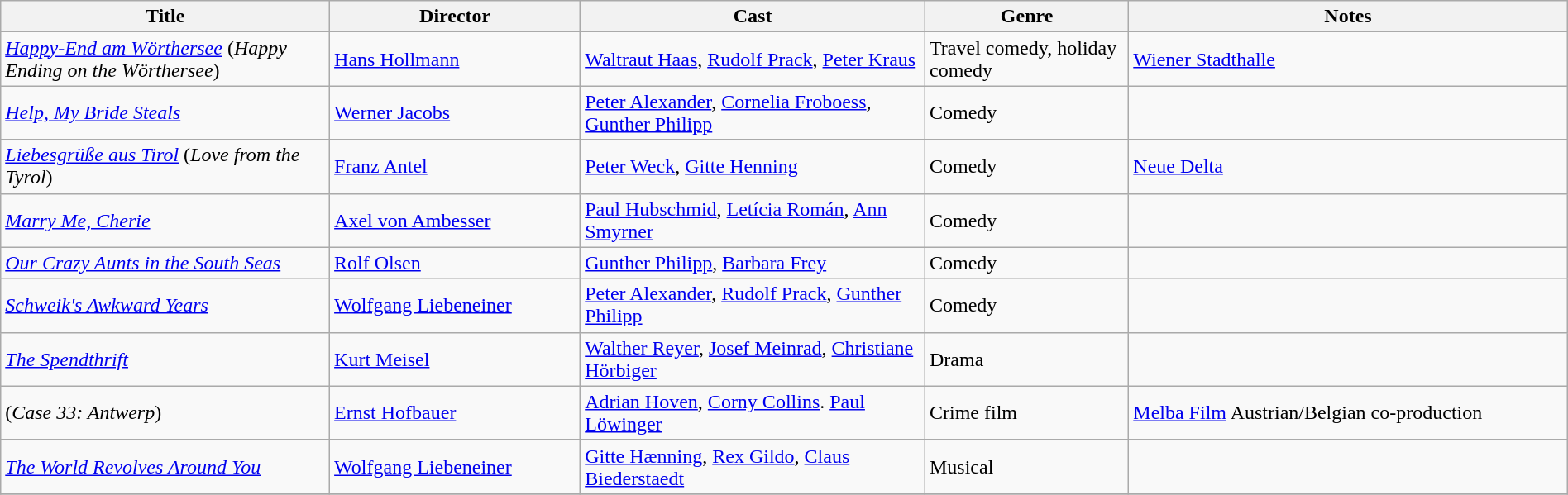<table class="wikitable" width= "100%">
<tr>
<th width=21%>Title</th>
<th width=16%>Director</th>
<th width=22%>Cast</th>
<th width=13%>Genre</th>
<th width=28%>Notes</th>
</tr>
<tr>
<td><em><a href='#'>Happy-End am Wörthersee</a></em> (<em>Happy Ending on the Wörthersee</em>)</td>
<td><a href='#'>Hans Hollmann</a></td>
<td><a href='#'>Waltraut Haas</a>, <a href='#'>Rudolf Prack</a>, <a href='#'>Peter Kraus</a></td>
<td>Travel comedy, holiday comedy</td>
<td><a href='#'>Wiener Stadthalle</a></td>
</tr>
<tr>
<td><em><a href='#'>Help, My Bride Steals</a></em></td>
<td><a href='#'>Werner Jacobs</a></td>
<td><a href='#'>Peter Alexander</a>, <a href='#'>Cornelia Froboess</a>, <a href='#'>Gunther Philipp</a></td>
<td>Comedy</td>
<td></td>
</tr>
<tr>
<td><em><a href='#'>Liebesgrüße aus Tirol</a></em> (<em>Love from the Tyrol</em>)</td>
<td><a href='#'>Franz Antel</a></td>
<td><a href='#'>Peter Weck</a>, <a href='#'>Gitte Henning</a></td>
<td>Comedy</td>
<td><a href='#'>Neue Delta</a></td>
</tr>
<tr>
<td><em><a href='#'>Marry Me, Cherie</a></em></td>
<td><a href='#'>Axel von Ambesser</a></td>
<td><a href='#'>Paul Hubschmid</a>, <a href='#'>Letícia Román</a>, <a href='#'>Ann Smyrner</a></td>
<td>Comedy</td>
<td></td>
</tr>
<tr>
<td><em><a href='#'>Our Crazy Aunts in the South Seas</a></em></td>
<td><a href='#'>Rolf Olsen</a></td>
<td><a href='#'>Gunther Philipp</a>, <a href='#'>Barbara Frey</a></td>
<td>Comedy</td>
<td></td>
</tr>
<tr>
<td><em><a href='#'>Schweik's Awkward Years</a></em></td>
<td><a href='#'>Wolfgang Liebeneiner</a></td>
<td><a href='#'>Peter Alexander</a>, <a href='#'>Rudolf Prack</a>, <a href='#'>Gunther Philipp</a></td>
<td>Comedy</td>
<td></td>
</tr>
<tr>
<td><em><a href='#'>The Spendthrift</a></em></td>
<td><a href='#'>Kurt Meisel</a></td>
<td><a href='#'>Walther Reyer</a>, <a href='#'>Josef Meinrad</a>, <a href='#'>Christiane Hörbiger</a></td>
<td>Drama</td>
<td></td>
</tr>
<tr>
<td><em></em> (<em>Case 33: Antwerp</em>)</td>
<td><a href='#'>Ernst Hofbauer</a></td>
<td><a href='#'>Adrian Hoven</a>, <a href='#'>Corny Collins</a>. <a href='#'>Paul Löwinger</a></td>
<td>Crime film</td>
<td><a href='#'>Melba Film</a>  Austrian/Belgian co-production</td>
</tr>
<tr>
<td><em><a href='#'>The World Revolves Around You</a></em></td>
<td><a href='#'>Wolfgang Liebeneiner</a></td>
<td><a href='#'>Gitte Hænning</a>, <a href='#'>Rex Gildo</a>, <a href='#'>Claus Biederstaedt</a></td>
<td>Musical</td>
<td></td>
</tr>
<tr>
</tr>
</table>
